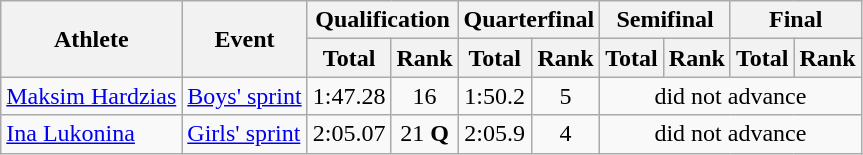<table class="wikitable">
<tr>
<th rowspan="2">Athlete</th>
<th rowspan="2">Event</th>
<th colspan="2">Qualification</th>
<th colspan="2">Quarterfinal</th>
<th colspan="2">Semifinal</th>
<th colspan="2">Final</th>
</tr>
<tr>
<th>Total</th>
<th>Rank</th>
<th>Total</th>
<th>Rank</th>
<th>Total</th>
<th>Rank</th>
<th>Total</th>
<th>Rank</th>
</tr>
<tr>
<td><a href='#'>Maksim Hardzias</a></td>
<td><a href='#'>Boys' sprint</a></td>
<td align="center">1:47.28</td>
<td align="center">16</td>
<td align="center">1:50.2</td>
<td align="center">5</td>
<td align="center" colspan=4>did not advance</td>
</tr>
<tr>
<td><a href='#'>Ina Lukonina</a></td>
<td><a href='#'>Girls' sprint</a></td>
<td align="center">2:05.07</td>
<td align="center">21 <strong>Q</strong></td>
<td align="center">2:05.9</td>
<td align="center">4</td>
<td align="center" colspan=4>did not advance</td>
</tr>
</table>
